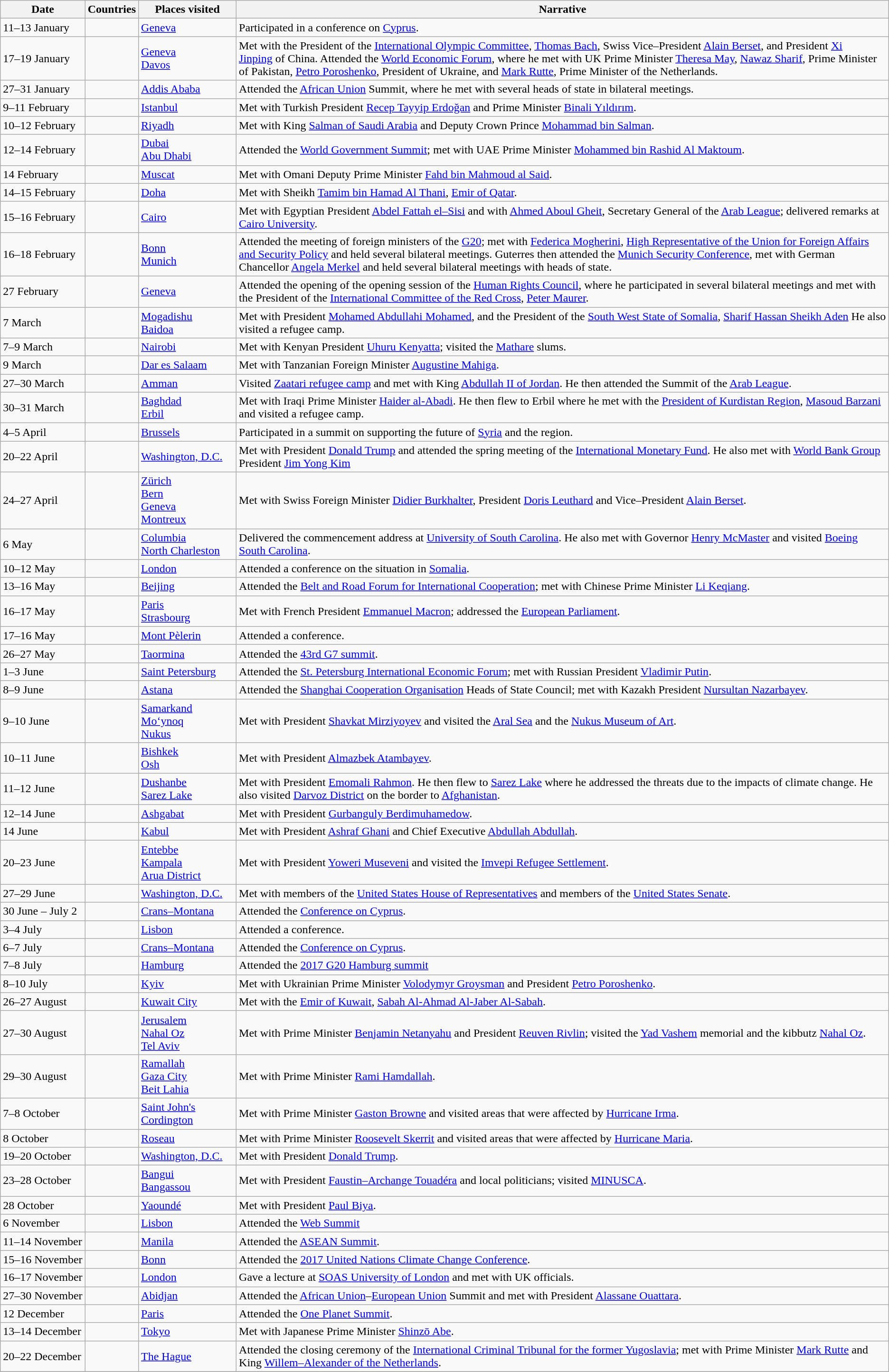<table class="wikitable" border="1">
<tr>
<th>Date</th>
<th>Countries</th>
<th width=130>Places visited</th>
<th>Narrative</th>
</tr>
<tr>
<td nowrap>11–13 January</td>
<td></td>
<td><a href='#'>Geneva</a></td>
<td>Participated in a conference on <a href='#'>Cyprus</a>.</td>
</tr>
<tr>
<td nowrap>17–19 January</td>
<td></td>
<td><a href='#'>Geneva</a><br><a href='#'>Davos</a></td>
<td>Met with the President of the <a href='#'>International Olympic Committee</a>, <a href='#'>Thomas Bach</a>, Swiss Vice–President <a href='#'>Alain Berset</a>, and President <a href='#'>Xi Jinping</a> of China. Attended the <a href='#'>World Economic Forum</a>, where he met with UK Prime Minister <a href='#'>Theresa May</a>, <a href='#'>Nawaz Sharif</a>, Prime Minister of Pakistan, <a href='#'>Petro Poroshenko</a>, President of Ukraine, and <a href='#'>Mark Rutte</a>, Prime Minister of the Netherlands.</td>
</tr>
<tr>
<td nowrap>27–31 January</td>
<td></td>
<td><a href='#'>Addis Ababa</a></td>
<td>Attended the <a href='#'>African Union</a> Summit, where he met with several heads of state in bilateral meetings.</td>
</tr>
<tr>
<td nowrap>9–11 February</td>
<td></td>
<td><a href='#'>Istanbul</a></td>
<td>Met with Turkish President <a href='#'>Recep Tayyip Erdoğan</a> and Prime Minister <a href='#'>Binali Yıldırım</a>.</td>
</tr>
<tr>
<td nowrap>10–12 February</td>
<td></td>
<td><a href='#'>Riyadh</a></td>
<td>Met with King <a href='#'>Salman of Saudi Arabia</a> and Deputy Crown Prince <a href='#'>Mohammad bin Salman</a>.</td>
</tr>
<tr>
<td nowrap>12–14 February</td>
<td></td>
<td><a href='#'>Dubai</a><br><a href='#'>Abu Dhabi</a></td>
<td>Attended the <a href='#'>World Government Summit</a>; met with UAE Prime Minister <a href='#'>Mohammed bin Rashid Al Maktoum</a>.</td>
</tr>
<tr>
<td nowrap>14 February</td>
<td></td>
<td><a href='#'>Muscat</a></td>
<td>Met with Omani Deputy Prime Minister <a href='#'>Fahd bin Mahmoud al Said</a>.</td>
</tr>
<tr>
<td nowrap>14–15 February</td>
<td></td>
<td><a href='#'>Doha</a></td>
<td>Met with Sheikh <a href='#'>Tamim bin Hamad Al Thani</a>, <a href='#'>Emir of Qatar</a>.</td>
</tr>
<tr>
<td nowrap>15–16 February</td>
<td></td>
<td><a href='#'>Cairo</a></td>
<td>Met with Egyptian President <a href='#'>Abdel Fattah el–Sisi</a> and with <a href='#'>Ahmed Aboul Gheit</a>, Secretary General of the <a href='#'>Arab League</a>; delivered remarks at <a href='#'>Cairo University</a>.</td>
</tr>
<tr>
<td nowrap>16–18 February</td>
<td></td>
<td><a href='#'>Bonn</a><br><a href='#'>Munich</a></td>
<td>Attended the meeting of foreign ministers of the <a href='#'>G20</a>; met with <a href='#'>Federica Mogherini</a>, <a href='#'>High Representative of the Union for Foreign Affairs and Security Policy</a> and held several bilateral meetings. Guterres then attended the <a href='#'>Munich Security Conference</a>, met with German Chancellor <a href='#'>Angela Merkel</a> and held several bilateral meetings with heads of state.</td>
</tr>
<tr>
<td nowrap>27 February</td>
<td></td>
<td><a href='#'>Geneva</a></td>
<td>Attended the opening of the opening session of the <a href='#'>Human Rights Council</a>, where he participated in several bilateral meetings and met with the President of the <a href='#'>International Committee of the Red Cross</a>, <a href='#'>Peter Maurer</a>.</td>
</tr>
<tr>
<td nowrap>7 March</td>
<td></td>
<td><a href='#'>Mogadishu</a><br><a href='#'>Baidoa</a></td>
<td>Met with President <a href='#'>Mohamed Abdullahi Mohamed</a>, and the President of the <a href='#'>South West State of Somalia</a>, <a href='#'>Sharif Hassan Sheikh Aden</a> He also visited a refugee camp.</td>
</tr>
<tr>
<td nowrap>7–9 March</td>
<td></td>
<td><a href='#'>Nairobi</a></td>
<td>Met with Kenyan President <a href='#'>Uhuru Kenyatta</a>; visited the <a href='#'>Mathare</a> slums.</td>
</tr>
<tr>
<td nowrap>9 March</td>
<td></td>
<td><a href='#'>Dar es Salaam</a></td>
<td>Met with Tanzanian Foreign Minister <a href='#'>Augustine Mahiga</a>.</td>
</tr>
<tr>
<td nowrap>27–30 March</td>
<td></td>
<td><a href='#'>Amman</a></td>
<td>Visited <a href='#'>Zaatari refugee camp</a> and met with King <a href='#'>Abdullah II of Jordan</a>. He then attended the Summit of the <a href='#'>Arab League</a>.</td>
</tr>
<tr>
<td nowrap>30–31 March</td>
<td></td>
<td><a href='#'>Baghdad</a><br><a href='#'>Erbil</a></td>
<td>Met with Iraqi Prime Minister <a href='#'>Haider al-Abadi</a>. He then flew to Erbil where he met with the <a href='#'>President of Kurdistan Region</a>, <a href='#'>Masoud Barzani</a> and visited a refugee camp.</td>
</tr>
<tr>
<td nowrap>4–5 April</td>
<td></td>
<td><a href='#'>Brussels</a></td>
<td>Participated in a summit on supporting the future of <a href='#'>Syria</a> and the region.</td>
</tr>
<tr>
<td nowrap>20–22 April</td>
<td></td>
<td><a href='#'>Washington, D.C.</a></td>
<td>Met with President <a href='#'>Donald Trump</a> and attended the spring meeting of the <a href='#'>International Monetary Fund</a>. He also met with <a href='#'>World Bank Group</a> President <a href='#'>Jim Yong Kim</a></td>
</tr>
<tr>
<td nowrap>24–27 April</td>
<td></td>
<td><a href='#'>Zürich</a><br><a href='#'>Bern</a><br><a href='#'>Geneva</a><br><a href='#'>Montreux</a></td>
<td>Met with Swiss Foreign Minister <a href='#'>Didier Burkhalter</a>, President <a href='#'>Doris Leuthard</a> and Vice–President <a href='#'>Alain Berset</a>.</td>
</tr>
<tr>
<td nowrap>6 May</td>
<td></td>
<td><a href='#'>Columbia</a><br><a href='#'>North Charleston</a></td>
<td>Delivered the commencement address at <a href='#'>University of South Carolina</a>. He also met with Governor <a href='#'>Henry McMaster</a> and visited <a href='#'>Boeing South Carolina</a>.</td>
</tr>
<tr>
<td nowrap>10–12 May</td>
<td></td>
<td><a href='#'>London</a></td>
<td>Attended a conference on the situation in <a href='#'>Somalia</a>.</td>
</tr>
<tr>
<td nowrap>13–16 May</td>
<td></td>
<td><a href='#'>Beijing</a></td>
<td>Attended the <a href='#'>Belt and Road Forum for International Cooperation</a>; met with Chinese Prime Minister <a href='#'>Li Keqiang</a>.</td>
</tr>
<tr>
<td nowrap>16–17 May</td>
<td></td>
<td><a href='#'>Paris</a><br><a href='#'>Strasbourg</a></td>
<td>Met with French President <a href='#'>Emmanuel Macron</a>; addressed the <a href='#'>European Parliament</a>.</td>
</tr>
<tr>
<td nowrap>17–16 May</td>
<td></td>
<td><a href='#'>Mont Pèlerin</a></td>
<td>Attended a conference.</td>
</tr>
<tr>
<td nowrap>26–27 May</td>
<td></td>
<td><a href='#'>Taormina</a></td>
<td>Attended the <a href='#'>43rd G7 summit</a>.</td>
</tr>
<tr>
<td nowrap>1–3 June</td>
<td></td>
<td><a href='#'>Saint Petersburg</a></td>
<td>Attended the <a href='#'>St. Petersburg International Economic Forum</a>; met with Russian President <a href='#'>Vladimir Putin</a>.</td>
</tr>
<tr>
<td nowrap>8–9 June</td>
<td></td>
<td><a href='#'>Astana</a></td>
<td>Attended the <a href='#'>Shanghai Cooperation Organisation</a> Heads of State Council; met with Kazakh President <a href='#'>Nursultan Nazarbayev</a>.</td>
</tr>
<tr>
<td nowrap>9–10 June</td>
<td></td>
<td><a href='#'>Samarkand</a><br><a href='#'>Mo‘ynoq</a><br><a href='#'>Nukus</a></td>
<td>Met with President <a href='#'>Shavkat Mirziyoyev</a> and visited the <a href='#'>Aral Sea</a> and the <a href='#'>Nukus Museum of Art</a>.</td>
</tr>
<tr>
<td nowrap>10–11 June</td>
<td></td>
<td><a href='#'>Bishkek</a><br><a href='#'>Osh</a></td>
<td>Met with President <a href='#'>Almazbek Atambayev</a>.</td>
</tr>
<tr>
<td nowrap>11–12 June</td>
<td></td>
<td><a href='#'>Dushanbe</a><br><a href='#'>Sarez Lake</a></td>
<td>Met with President <a href='#'>Emomali Rahmon</a>. He then flew to <a href='#'>Sarez Lake</a> where he addressed the threats due to the impacts of climate change. He also visited <a href='#'>Darvoz District</a> on the border to <a href='#'>Afghanistan</a>.</td>
</tr>
<tr>
<td nowrap>12–14 June</td>
<td></td>
<td><a href='#'>Ashgabat</a></td>
<td>Met with President <a href='#'>Gurbanguly Berdimuhamedow</a>.</td>
</tr>
<tr>
<td nowrap>14 June</td>
<td></td>
<td><a href='#'>Kabul</a></td>
<td>Met with President <a href='#'>Ashraf Ghani</a> and Chief Executive <a href='#'>Abdullah Abdullah</a>.</td>
</tr>
<tr>
<td nowrap>20–23 June</td>
<td></td>
<td><a href='#'>Entebbe</a><br><a href='#'>Kampala</a><br><a href='#'>Arua District</a></td>
<td>Met with President <a href='#'>Yoweri Museveni</a> and visited the <a href='#'>Imvepi Refugee Settlement</a>.</td>
</tr>
<tr>
<td nowrap>27–29 June</td>
<td></td>
<td><a href='#'>Washington, D.C.</a></td>
<td>Met with members of the <a href='#'>United States House of Representatives</a> and members of the <a href='#'>United States Senate</a>.</td>
</tr>
<tr>
<td nowrap>30 June – July 2</td>
<td></td>
<td><a href='#'>Crans–Montana</a></td>
<td>Attended the <a href='#'>Conference on Cyprus</a>.</td>
</tr>
<tr>
<td nowrap>3–4 July</td>
<td></td>
<td><a href='#'>Lisbon</a></td>
<td>Attended a conference.</td>
</tr>
<tr>
<td nowrap>6–7 July</td>
<td></td>
<td><a href='#'>Crans–Montana</a></td>
<td>Attended the <a href='#'>Conference on Cyprus</a>.</td>
</tr>
<tr>
<td nowrap>7–8 July</td>
<td></td>
<td><a href='#'>Hamburg</a></td>
<td>Attended the <a href='#'>2017 G20 Hamburg summit</a></td>
</tr>
<tr>
<td nowrap>8–10 July</td>
<td></td>
<td><a href='#'>Kyiv</a></td>
<td>Met with Ukrainian Prime Minister <a href='#'>Volodymyr Groysman</a> and President <a href='#'>Petro Poroshenko</a>.</td>
</tr>
<tr>
<td nowrap>26–27 August</td>
<td></td>
<td><a href='#'>Kuwait City</a></td>
<td>Met with the <a href='#'>Emir of Kuwait</a>, <a href='#'>Sabah Al-Ahmad Al-Jaber Al-Sabah</a>.</td>
</tr>
<tr>
<td nowrap>27–30 August</td>
<td></td>
<td><a href='#'>Jerusalem</a><br><a href='#'>Nahal Oz</a><br><a href='#'>Tel Aviv</a></td>
<td>Met with Prime Minister <a href='#'>Benjamin Netanyahu</a> and President <a href='#'>Reuven Rivlin</a>; visited the <a href='#'>Yad Vashem</a> memorial and the kibbutz <a href='#'>Nahal Oz</a>.</td>
</tr>
<tr>
<td nowrap>29–30 August</td>
<td></td>
<td><a href='#'>Ramallah</a><br><a href='#'>Gaza City</a><br><a href='#'>Beit Lahia</a></td>
<td>Met with Prime Minister <a href='#'>Rami Hamdallah</a>.</td>
</tr>
<tr>
<td nowrap>7–8 October</td>
<td></td>
<td><a href='#'>Saint John's</a><br><a href='#'>Cordington</a></td>
<td>Met with Prime Minister <a href='#'>Gaston Browne</a> and visited areas that were affected by <a href='#'>Hurricane Irma</a>.</td>
</tr>
<tr>
<td nowrap>8 October</td>
<td></td>
<td><a href='#'>Roseau</a></td>
<td>Met with Prime Minister <a href='#'>Roosevelt Skerrit</a> and visited areas that were affected by <a href='#'>Hurricane Maria</a>.</td>
</tr>
<tr>
<td nowrap>19–20 October</td>
<td></td>
<td><a href='#'>Washington, D.C.</a></td>
<td>Met with President <a href='#'>Donald Trump</a>.</td>
</tr>
<tr>
<td nowrap>23–28 October</td>
<td></td>
<td><a href='#'>Bangui</a><br><a href='#'>Bangassou</a></td>
<td>Met with President <a href='#'>Faustin–Archange Touadéra</a> and local politicians; visited <a href='#'>MINUSCA</a>.</td>
</tr>
<tr>
<td nowrap>28 October</td>
<td></td>
<td><a href='#'>Yaoundé</a></td>
<td>Met with President <a href='#'>Paul Biya</a>.</td>
</tr>
<tr>
<td nowrap>6 November</td>
<td></td>
<td><a href='#'>Lisbon</a></td>
<td>Attended the <a href='#'>Web Summit</a></td>
</tr>
<tr>
<td nowrap>11–14 November</td>
<td></td>
<td><a href='#'>Manila</a></td>
<td>Attended the <a href='#'>ASEAN Summit</a>.</td>
</tr>
<tr>
<td nowrap>15–16 November</td>
<td></td>
<td><a href='#'>Bonn</a></td>
<td>Attended the <a href='#'>2017 United Nations Climate Change Conference</a>.</td>
</tr>
<tr>
<td nowrap>16–17 November</td>
<td></td>
<td><a href='#'>London</a></td>
<td>Gave a lecture at <a href='#'>SOAS University of London</a> and met with UK officials.</td>
</tr>
<tr>
<td nowrap>27–30 November</td>
<td></td>
<td><a href='#'>Abidjan</a></td>
<td>Attended the <a href='#'>African Union</a>–<a href='#'>European Union</a> Summit and met with President <a href='#'>Alassane Ouattara</a>.</td>
</tr>
<tr>
<td nowrap>12 December</td>
<td></td>
<td><a href='#'>Paris</a></td>
<td>Attended the <a href='#'>One Planet Summit</a>.</td>
</tr>
<tr>
<td nowrap>13–14 December</td>
<td></td>
<td><a href='#'>Tokyo</a></td>
<td>Met with Japanese Prime Minister <a href='#'>Shinzō Abe</a>.</td>
</tr>
<tr>
<td nowrap>20–22 December</td>
<td></td>
<td><a href='#'>The Hague</a></td>
<td>Attended the closing ceremony of the <a href='#'>International Criminal Tribunal for the former Yugoslavia</a>; met with Prime Minister <a href='#'>Mark Rutte</a> and King <a href='#'>Willem–Alexander of the Netherlands</a>.</td>
</tr>
<tr>
</tr>
</table>
